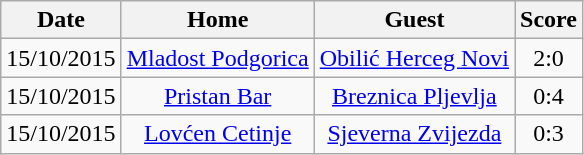<table class="wikitable" style="text-align:center;">
<tr>
<th><strong>Date</strong></th>
<th><strong>Home</strong></th>
<th><strong>Guest</strong></th>
<th><strong>Score</strong></th>
</tr>
<tr>
<td>15/10/2015</td>
<td><a href='#'>Mladost Podgorica</a></td>
<td><a href='#'>Obilić Herceg Novi</a></td>
<td>2:0</td>
</tr>
<tr>
<td>15/10/2015</td>
<td><a href='#'>Pristan Bar</a></td>
<td><a href='#'>Breznica Pljevlja</a></td>
<td>0:4</td>
</tr>
<tr>
<td>15/10/2015</td>
<td><a href='#'>Lovćen Cetinje</a></td>
<td><a href='#'>Sjeverna Zvijezda</a></td>
<td>0:3</td>
</tr>
</table>
